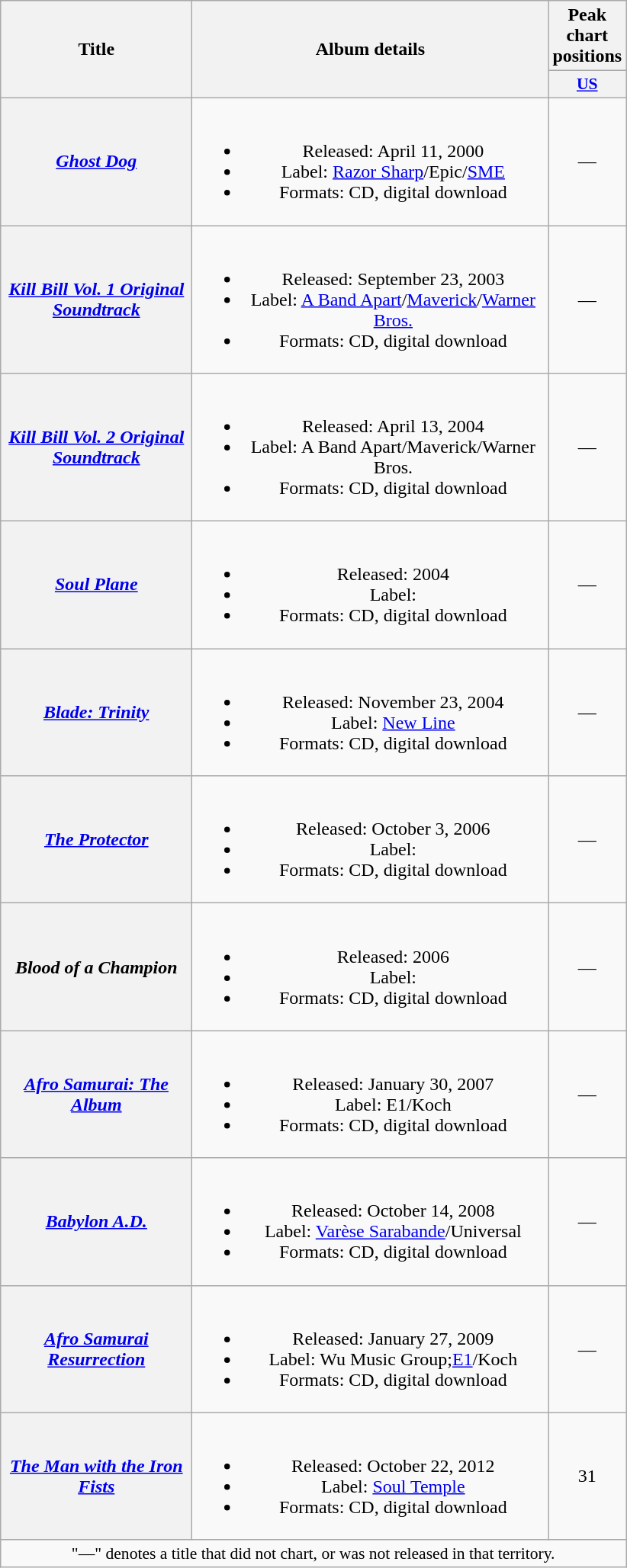<table class="wikitable plainrowheaders" style="text-align:center;">
<tr>
<th scope="col" rowspan="2" style="width:10em;">Title</th>
<th scope="col" rowspan="2" style="width:19em;">Album details</th>
<th scope="col" colspan="1">Peak chart positions</th>
</tr>
<tr>
<th scope="col" style="width:3em;font-size:90%;"><a href='#'>US</a></th>
</tr>
<tr>
<th scope="row"><em><a href='#'>Ghost Dog</a></em></th>
<td><br><ul><li>Released: April 11, 2000</li><li>Label: <a href='#'>Razor Sharp</a>/Epic/<a href='#'>SME</a></li><li>Formats: CD, digital download</li></ul></td>
<td>—</td>
</tr>
<tr>
<th scope="row"><em><a href='#'>Kill Bill Vol. 1 Original Soundtrack</a></em></th>
<td><br><ul><li>Released: September 23, 2003</li><li>Label: <a href='#'>A Band Apart</a>/<a href='#'>Maverick</a>/<a href='#'>Warner Bros.</a></li><li>Formats: CD, digital download</li></ul></td>
<td>—</td>
</tr>
<tr>
<th scope="row"><em><a href='#'>Kill Bill Vol. 2 Original Soundtrack</a></em></th>
<td><br><ul><li>Released: April 13, 2004</li><li>Label: A Band Apart/Maverick/Warner Bros.</li><li>Formats: CD, digital download</li></ul></td>
<td>—</td>
</tr>
<tr>
<th scope="row"><em><a href='#'>Soul Plane</a></em></th>
<td><br><ul><li>Released: 2004</li><li>Label:</li><li>Formats: CD, digital download</li></ul></td>
<td>—</td>
</tr>
<tr>
<th scope="row"><em><a href='#'>Blade: Trinity</a></em></th>
<td><br><ul><li>Released: November 23, 2004</li><li>Label: <a href='#'>New Line</a></li><li>Formats: CD, digital download</li></ul></td>
<td>—</td>
</tr>
<tr>
<th scope="row"><em><a href='#'>The Protector</a></em></th>
<td><br><ul><li>Released: October 3, 2006</li><li>Label:</li><li>Formats: CD, digital download</li></ul></td>
<td>—</td>
</tr>
<tr>
<th scope="row"><em>Blood of a Champion</em></th>
<td><br><ul><li>Released: 2006</li><li>Label:</li><li>Formats: CD, digital download</li></ul></td>
<td>—</td>
</tr>
<tr>
<th scope="row"><em><a href='#'>Afro Samurai: The Album</a></em></th>
<td><br><ul><li>Released: January 30, 2007</li><li>Label: E1/Koch</li><li>Formats: CD, digital download</li></ul></td>
<td>—</td>
</tr>
<tr>
<th scope="row"><em><a href='#'>Babylon A.D.</a></em></th>
<td><br><ul><li>Released: October 14, 2008</li><li>Label: <a href='#'>Varèse Sarabande</a>/Universal</li><li>Formats: CD, digital download</li></ul></td>
<td>—</td>
</tr>
<tr>
<th scope="row"><em><a href='#'>Afro Samurai Resurrection</a></em></th>
<td><br><ul><li>Released: January 27, 2009</li><li>Label: Wu Music Group;<a href='#'>E1</a>/Koch</li><li>Formats: CD, digital download</li></ul></td>
<td>—</td>
</tr>
<tr>
<th scope="row"><em><a href='#'>The Man with the Iron Fists</a></em></th>
<td><br><ul><li>Released: October 22, 2012</li><li>Label: <a href='#'>Soul Temple</a></li><li>Formats: CD, digital download</li></ul></td>
<td>31</td>
</tr>
<tr>
<td colspan="14" style="font-size:90%">"—" denotes a title that did not chart, or was not released in that territory.</td>
</tr>
</table>
